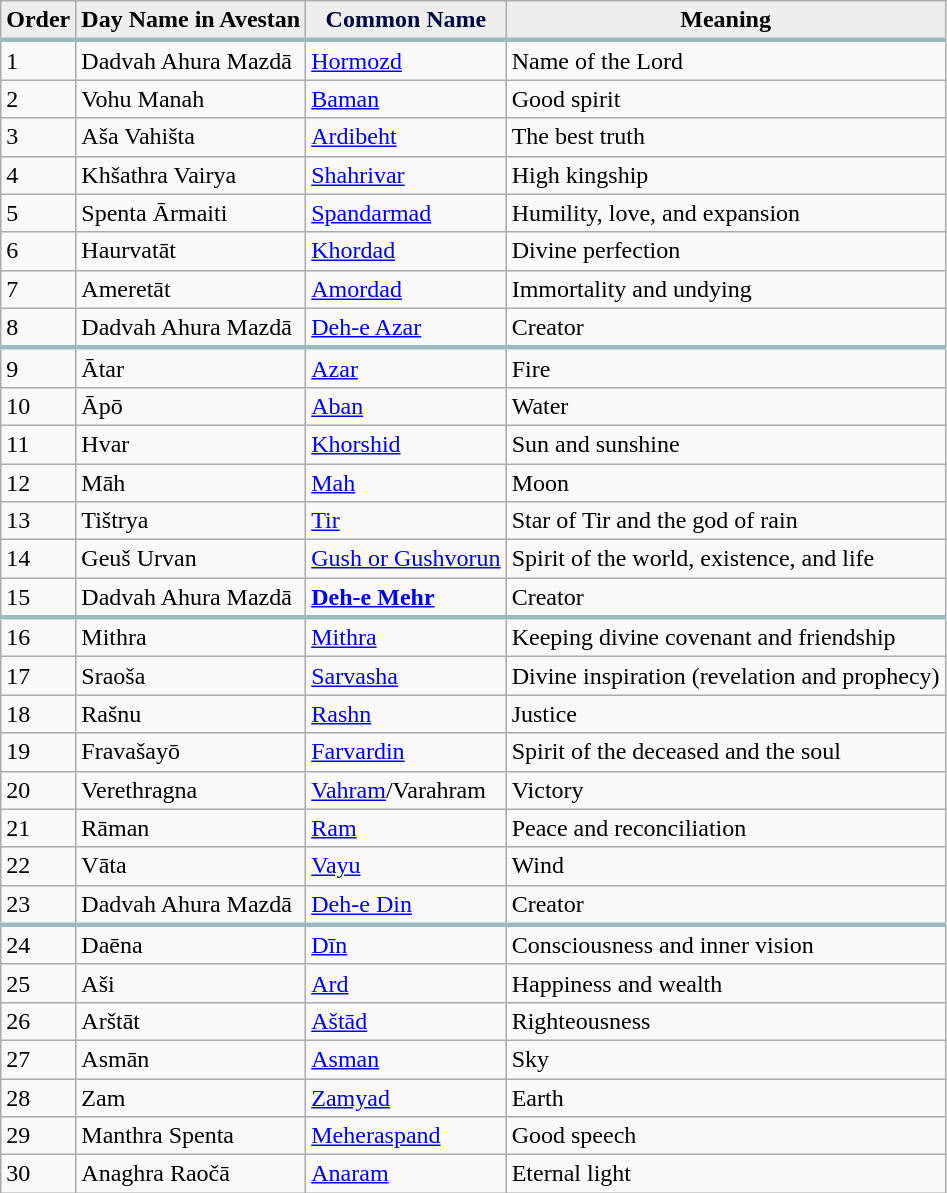<table class="wikitable">
<tr " style="width:1em; border-bottom:solid 3px  #99BBBB;" rowspan="4">
<th style="background: #EEEEEE; color:#0002300">Order</th>
<th style="background: #EEEEEE; color:#000000">Day Name in Avestan</th>
<th style="background: #EEEEEE; color:#000440">Common Name</th>
<th style="background: #EEEEEE; color:#000000">Meaning</th>
</tr>
<tr>
<td>1</td>
<td>Dadvah Ahura Mazdā</td>
<td><a href='#'>Hormozd</a></td>
<td>Name of the Lord</td>
</tr>
<tr>
<td>2</td>
<td>Vohu Manah</td>
<td><a href='#'>Baman</a></td>
<td>Good spirit</td>
</tr>
<tr>
<td>3</td>
<td>Aša Vahišta</td>
<td><a href='#'>Ardibeht</a></td>
<td>The best truth</td>
</tr>
<tr>
<td>4</td>
<td>Khšathra Vairya</td>
<td><a href='#'>Shahrivar</a></td>
<td>High kingship</td>
</tr>
<tr>
<td>5</td>
<td>Spenta Ārmaiti</td>
<td><a href='#'>Spandarmad</a></td>
<td>Humility, love, and expansion</td>
</tr>
<tr>
<td>6</td>
<td>Haurvatāt</td>
<td><a href='#'>Khordad</a></td>
<td>Divine perfection</td>
</tr>
<tr>
<td>7</td>
<td>Ameretāt</td>
<td><a href='#'>Amordad</a></td>
<td>Immortality and undying</td>
</tr>
<tr " style="width:1em; border-bottom:solid 3px  #99BBBB;" rowspan="3">
<td>8</td>
<td>Dadvah Ahura Mazdā</td>
<td><a href='#'>Deh-e Azar</a></td>
<td>Creator</td>
</tr>
<tr>
<td>9</td>
<td>Ātar</td>
<td><a href='#'>Azar</a></td>
<td>Fire</td>
</tr>
<tr>
<td>10</td>
<td>Āpō</td>
<td><a href='#'>Aban</a></td>
<td>Water</td>
</tr>
<tr>
<td>11</td>
<td>Hvar</td>
<td><a href='#'>Khorshid</a></td>
<td>Sun and sunshine</td>
</tr>
<tr>
<td>12</td>
<td>Māh</td>
<td><a href='#'>Mah</a></td>
<td>Moon</td>
</tr>
<tr>
<td>13</td>
<td>Tištrya</td>
<td><a href='#'>Tir</a></td>
<td>Star of Tir and the god of rain</td>
</tr>
<tr>
<td>14</td>
<td>Geuš Urvan</td>
<td><a href='#'>Gush or Gushvorun</a></td>
<td>Spirit of the world, existence, and life</td>
</tr>
<tr " style="width:1em; border-bottom:solid 3px  #99BBBB;" rowspan="3">
<td>15</td>
<td>Dadvah Ahura Mazdā</td>
<td><strong><a href='#'>Deh-e Mehr</a></strong></td>
<td>Creator</td>
</tr>
<tr>
<td>16</td>
<td>Mithra</td>
<td><a href='#'>Mithra</a></td>
<td>Keeping divine covenant and friendship</td>
</tr>
<tr>
<td>17</td>
<td>Sraoša</td>
<td><a href='#'>Sarvasha</a></td>
<td>Divine inspiration (revelation and prophecy)</td>
</tr>
<tr>
<td>18</td>
<td>Rašnu</td>
<td><a href='#'>Rashn</a></td>
<td>Justice</td>
</tr>
<tr>
<td>19</td>
<td>Fravašayō</td>
<td><a href='#'>Farvardin</a></td>
<td>Spirit of the deceased and the soul</td>
</tr>
<tr>
<td>20</td>
<td>Verethragna</td>
<td><a href='#'>Vahram</a>/Varahram</td>
<td>Victory</td>
</tr>
<tr>
<td>21</td>
<td>Rāman</td>
<td><a href='#'>Ram</a></td>
<td>Peace and reconciliation</td>
</tr>
<tr>
<td>22</td>
<td>Vāta</td>
<td><a href='#'>Vayu</a></td>
<td>Wind</td>
</tr>
<tr " style="width:1em; border-bottom:solid 3px  #99BBBB;" rowspan="3">
<td>23</td>
<td>Dadvah Ahura Mazdā</td>
<td><a href='#'>Deh-e Din</a></td>
<td>Creator</td>
</tr>
<tr>
<td>24</td>
<td>Daēna</td>
<td><a href='#'>Dīn</a></td>
<td>Consciousness and inner vision</td>
</tr>
<tr>
<td>25</td>
<td>Aši</td>
<td><a href='#'>Ard</a></td>
<td>Happiness and wealth</td>
</tr>
<tr>
<td>26</td>
<td>Arštāt</td>
<td><a href='#'>Aštād</a></td>
<td>Righteousness</td>
</tr>
<tr>
<td>27</td>
<td>Asmān</td>
<td><a href='#'>Asman</a></td>
<td>Sky</td>
</tr>
<tr>
<td>28</td>
<td>Zam</td>
<td><a href='#'>Zamyad</a></td>
<td>Earth</td>
</tr>
<tr>
<td>29</td>
<td>Manthra Spenta</td>
<td><a href='#'>Meheraspand</a></td>
<td>Good speech</td>
</tr>
<tr>
<td>30</td>
<td>Anaghra Raočā</td>
<td><a href='#'>Anaram</a></td>
<td>Eternal light</td>
</tr>
</table>
